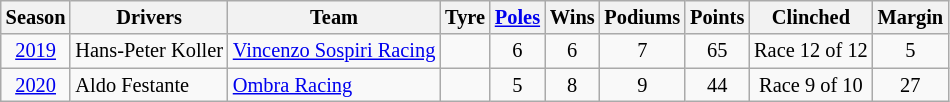<table class="sortable wikitable" style="font-size:85%; text-align:center;">
<tr>
<th scope="col">Season</th>
<th scope="col">Drivers</th>
<th scope="col">Team</th>
<th scope="col">Tyre</th>
<th scope="col"><a href='#'>Poles</a></th>
<th scope="col">Wins</th>
<th scope="col">Podiums</th>
<th scope="col">Points</th>
<th scope="col">Clinched</th>
<th scope="col">Margin</th>
</tr>
<tr>
<td><a href='#'>2019</a></td>
<td align="left"> Hans-Peter Koller</td>
<td align="left"> <a href='#'>Vincenzo Sospiri Racing</a></td>
<td></td>
<td>6</td>
<td>6</td>
<td>7</td>
<td>65</td>
<td>Race 12 of 12</td>
<td>5</td>
</tr>
<tr>
<td><a href='#'>2020</a></td>
<td align="left"> Aldo Festante</td>
<td align="left"> <a href='#'>Ombra Racing</a></td>
<td></td>
<td>5</td>
<td>8</td>
<td>9</td>
<td>44</td>
<td>Race 9 of 10</td>
<td>27</td>
</tr>
</table>
